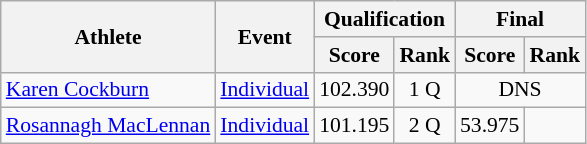<table class="wikitable" style="font-size:90%">
<tr>
<th rowspan="2">Athlete</th>
<th rowspan="2">Event</th>
<th colspan="2">Qualification</th>
<th colspan="2">Final</th>
</tr>
<tr>
<th>Score</th>
<th>Rank</th>
<th>Score</th>
<th>Rank</th>
</tr>
<tr>
<td><a href='#'>Karen Cockburn</a></td>
<td><a href='#'>Individual</a></td>
<td align=center>102.390</td>
<td align=center>1 Q</td>
<td align=center colspan=2>DNS</td>
</tr>
<tr>
<td><a href='#'>Rosannagh MacLennan</a></td>
<td><a href='#'>Individual</a></td>
<td align=center>101.195</td>
<td align=center>2 Q</td>
<td align=center>53.975</td>
<td align=center></td>
</tr>
</table>
